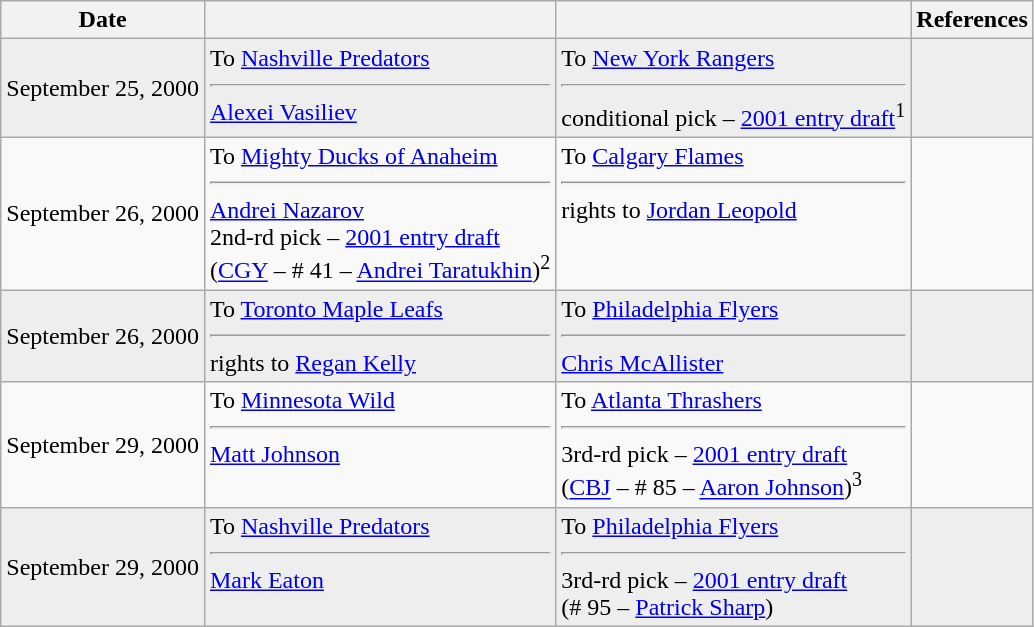<table class="wikitable">
<tr>
<th>Date</th>
<th></th>
<th></th>
<th>References</th>
</tr>
<tr bgcolor="#eeeeee">
<td>September 25, 2000</td>
<td valign="top">To <a href='#'>Nashville Predators</a><hr><a href='#'>Alexei Vasiliev</a></td>
<td valign="top">To <a href='#'>New York Rangers</a><hr>conditional pick – <a href='#'>2001 entry draft</a><sup>1</sup></td>
<td></td>
</tr>
<tr>
<td>September 26, 2000</td>
<td valign="top">To <a href='#'>Mighty Ducks of Anaheim</a><hr><a href='#'>Andrei Nazarov</a><br>2nd-rd pick – <a href='#'>2001 entry draft</a><br>(<a href='#'>CGY</a> – # 41 – <a href='#'>Andrei Taratukhin</a>)<sup>2</sup></td>
<td valign="top">To <a href='#'>Calgary Flames</a><hr>rights to <a href='#'>Jordan Leopold</a></td>
<td></td>
</tr>
<tr bgcolor="#eeeeee">
<td>September 26, 2000</td>
<td valign="top">To <a href='#'>Toronto Maple Leafs</a><hr>rights to <a href='#'>Regan Kelly</a></td>
<td valign="top">To <a href='#'>Philadelphia Flyers</a><hr><a href='#'>Chris McAllister</a></td>
<td></td>
</tr>
<tr>
<td>September 29, 2000</td>
<td valign="top">To <a href='#'>Minnesota Wild</a><hr><a href='#'>Matt Johnson</a></td>
<td valign="top">To <a href='#'>Atlanta Thrashers</a><hr>3rd-rd pick – <a href='#'>2001 entry draft</a><br>(<a href='#'>CBJ</a> – # 85 – <a href='#'>Aaron Johnson</a>)<sup>3</sup></td>
<td></td>
</tr>
<tr bgcolor="#eeeeee">
<td>September 29, 2000</td>
<td valign="top">To <a href='#'>Nashville Predators</a><hr><a href='#'>Mark Eaton</a></td>
<td valign="top">To <a href='#'>Philadelphia Flyers</a><hr>3rd-rd pick – <a href='#'>2001 entry draft</a><br>(# 95 – <a href='#'>Patrick Sharp</a>)</td>
<td></td>
</tr>
</table>
